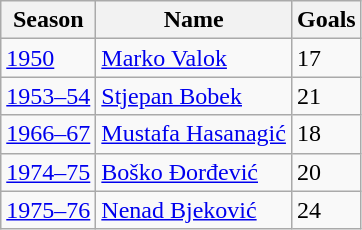<table class="wikitable">
<tr>
<th>Season</th>
<th>Name</th>
<th>Goals</th>
</tr>
<tr>
<td><a href='#'>1950</a></td>
<td> <a href='#'>Marko Valok</a></td>
<td>17</td>
</tr>
<tr>
<td><a href='#'>1953–54</a></td>
<td> <a href='#'>Stjepan Bobek</a></td>
<td>21</td>
</tr>
<tr>
<td><a href='#'>1966–67</a></td>
<td> <a href='#'>Mustafa Hasanagić</a></td>
<td>18</td>
</tr>
<tr>
<td><a href='#'>1974–75</a></td>
<td> <a href='#'>Boško Đorđević</a></td>
<td>20</td>
</tr>
<tr>
<td><a href='#'>1975–76</a></td>
<td> <a href='#'>Nenad Bjeković</a></td>
<td>24</td>
</tr>
</table>
